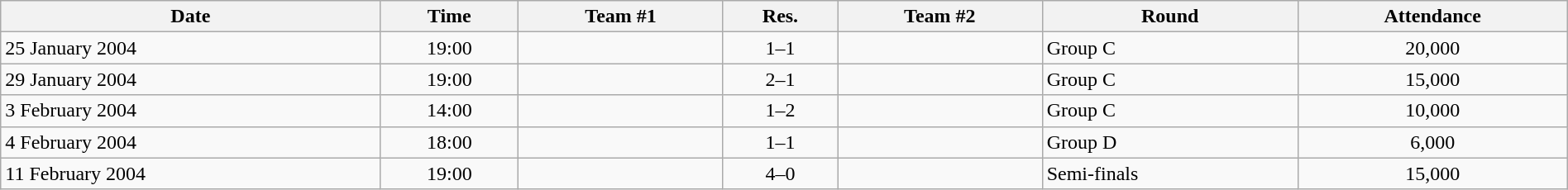<table class="wikitable sortable"  style="text-align:left; width:100%;">
<tr>
<th>Date</th>
<th>Time</th>
<th>Team #1</th>
<th>Res.</th>
<th>Team #2</th>
<th>Round</th>
<th>Attendance</th>
</tr>
<tr>
<td>25 January 2004</td>
<td style="text-align:center;">19:00</td>
<td></td>
<td style="text-align:center;">1–1</td>
<td></td>
<td>Group C</td>
<td style="text-align:center;">20,000</td>
</tr>
<tr>
<td>29 January 2004</td>
<td style="text-align:center;">19:00</td>
<td></td>
<td style="text-align:center;">2–1</td>
<td></td>
<td>Group C</td>
<td style="text-align:center;">15,000</td>
</tr>
<tr>
<td>3 February 2004</td>
<td style="text-align:center;">14:00</td>
<td></td>
<td style="text-align:center;">1–2</td>
<td></td>
<td>Group C</td>
<td style="text-align:center;">10,000</td>
</tr>
<tr>
<td>4 February 2004</td>
<td style="text-align:center;">18:00</td>
<td></td>
<td style="text-align:center;">1–1</td>
<td></td>
<td>Group D</td>
<td style="text-align:center;">6,000</td>
</tr>
<tr>
<td>11 February 2004</td>
<td style="text-align:center;">19:00</td>
<td></td>
<td style="text-align:center;">4–0</td>
<td></td>
<td>Semi-finals</td>
<td style="text-align:center;">15,000</td>
</tr>
</table>
